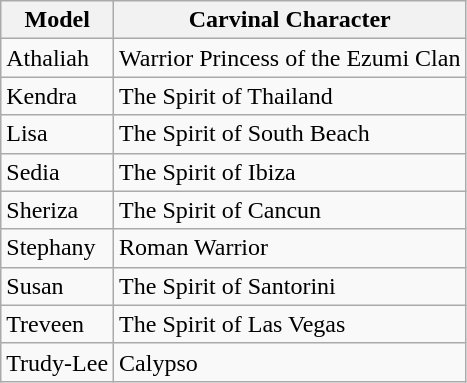<table class="wikitable">
<tr>
<th>Model</th>
<th>Carvinal Character</th>
</tr>
<tr>
<td>Athaliah</td>
<td>Warrior Princess of the Ezumi Clan</td>
</tr>
<tr>
<td>Kendra</td>
<td>The Spirit of Thailand</td>
</tr>
<tr>
<td>Lisa</td>
<td>The Spirit of South Beach</td>
</tr>
<tr>
<td>Sedia</td>
<td>The Spirit of Ibiza</td>
</tr>
<tr>
<td>Sheriza</td>
<td>The Spirit of Cancun</td>
</tr>
<tr>
<td>Stephany</td>
<td>Roman Warrior</td>
</tr>
<tr>
<td>Susan</td>
<td>The Spirit of Santorini</td>
</tr>
<tr>
<td>Treveen</td>
<td>The Spirit of Las Vegas</td>
</tr>
<tr>
<td>Trudy-Lee</td>
<td>Calypso</td>
</tr>
</table>
